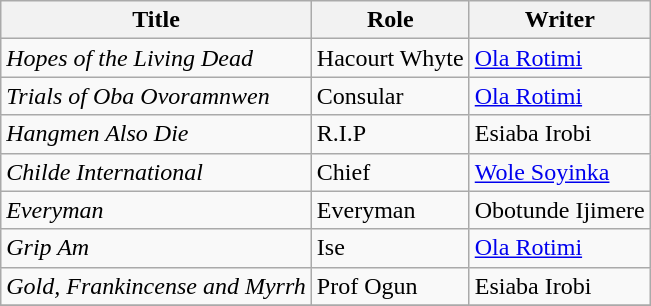<table class="wikitable">
<tr>
<th>Title</th>
<th>Role</th>
<th>Writer</th>
</tr>
<tr>
<td><em>Hopes of the Living Dead</em></td>
<td>Hacourt Whyte</td>
<td><a href='#'>Ola Rotimi</a></td>
</tr>
<tr>
<td><em>Trials of Oba Ovoramnwen</em></td>
<td>Consular</td>
<td><a href='#'>Ola Rotimi</a></td>
</tr>
<tr>
<td><em>Hangmen Also Die</em></td>
<td>R.I.P</td>
<td>Esiaba Irobi</td>
</tr>
<tr>
<td><em>Childe International</em></td>
<td>Chief</td>
<td><a href='#'>Wole Soyinka</a></td>
</tr>
<tr>
<td><em>Everyman</em></td>
<td>Everyman</td>
<td>Obotunde Ijimere</td>
</tr>
<tr>
<td><em>Grip Am</em></td>
<td>Ise</td>
<td><a href='#'>Ola Rotimi</a></td>
</tr>
<tr>
<td><em>Gold, Frankincense and Myrrh</em></td>
<td>Prof Ogun</td>
<td>Esiaba Irobi</td>
</tr>
<tr>
</tr>
</table>
